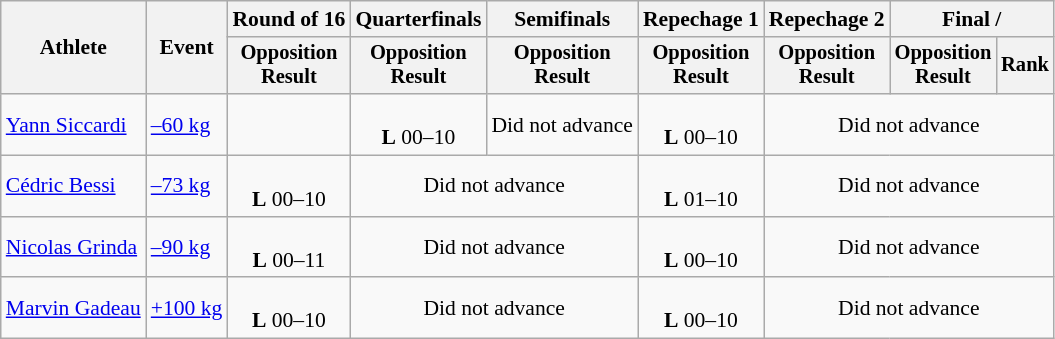<table class="wikitable" style="font-size:90%">
<tr>
<th rowspan="2">Athlete</th>
<th rowspan="2">Event</th>
<th>Round of 16</th>
<th>Quarterfinals</th>
<th>Semifinals</th>
<th>Repechage 1</th>
<th>Repechage 2</th>
<th colspan="2">Final / </th>
</tr>
<tr style="font-size:95%">
<th>Opposition<br>Result</th>
<th>Opposition<br>Result</th>
<th>Opposition<br>Result</th>
<th>Opposition<br>Result</th>
<th>Opposition<br>Result</th>
<th>Opposition<br>Result</th>
<th>Rank</th>
</tr>
<tr align="center">
<td align="left"><a href='#'>Yann Siccardi</a></td>
<td align="left"><a href='#'>–60 kg</a></td>
<td></td>
<td><br><strong>L</strong> 00–10</td>
<td>Did not advance</td>
<td><br><strong>L</strong> 00–10</td>
<td colspan="3">Did not advance</td>
</tr>
<tr align="center">
<td align="left"><a href='#'>Cédric Bessi</a></td>
<td align="left"><a href='#'>–73 kg</a></td>
<td><br><strong>L</strong> 00–10</td>
<td colspan="2">Did not advance</td>
<td><br><strong>L</strong> 01–10</td>
<td colspan="3">Did not advance</td>
</tr>
<tr align="center">
<td align="left"><a href='#'>Nicolas Grinda</a></td>
<td align="left"><a href='#'>–90 kg</a></td>
<td><br><strong>L</strong> 00–11</td>
<td colspan="2">Did not advance</td>
<td><br><strong>L</strong> 00–10</td>
<td colspan="3">Did not advance</td>
</tr>
<tr align="center">
<td align="left"><a href='#'>Marvin Gadeau</a></td>
<td align="left"><a href='#'>+100 kg</a></td>
<td><br><strong>L</strong> 00–10</td>
<td colspan="2">Did not advance</td>
<td><br><strong>L</strong> 00–10</td>
<td colspan="3">Did not advance</td>
</tr>
</table>
